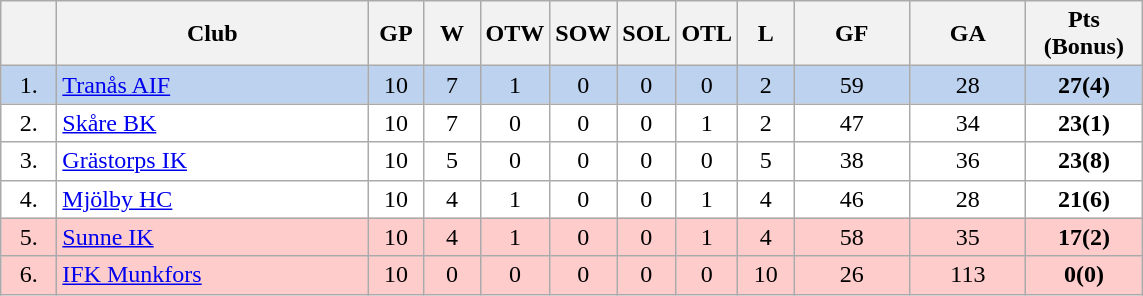<table class="wikitable">
<tr>
<th width="30"></th>
<th width="200">Club</th>
<th width="30">GP</th>
<th width="30">W</th>
<th width="30">OTW</th>
<th width="30">SOW</th>
<th width="30">SOL</th>
<th width="30">OTL</th>
<th width="30">L</th>
<th width="70">GF</th>
<th width="70">GA</th>
<th width="70">Pts (Bonus)</th>
</tr>
<tr bgcolor="#BCD2EE" align="center">
<td>1.</td>
<td align="left"><a href='#'>Tranås AIF</a></td>
<td>10</td>
<td>7</td>
<td>1</td>
<td>0</td>
<td>0</td>
<td>0</td>
<td>2</td>
<td>59</td>
<td>28</td>
<td><strong>27(4)</strong></td>
</tr>
<tr bgcolor="#FFFFFF" align="center">
<td>2.</td>
<td align="left"><a href='#'>Skåre BK</a></td>
<td>10</td>
<td>7</td>
<td>0</td>
<td>0</td>
<td>0</td>
<td>1</td>
<td>2</td>
<td>47</td>
<td>34</td>
<td><strong>23(1)</strong></td>
</tr>
<tr bgcolor="#FFFFFF" align="center">
<td>3.</td>
<td align="left"><a href='#'>Grästorps IK</a></td>
<td>10</td>
<td>5</td>
<td>0</td>
<td>0</td>
<td>0</td>
<td>0</td>
<td>5</td>
<td>38</td>
<td>36</td>
<td><strong>23(8)</strong></td>
</tr>
<tr bgcolor="#FFFFFF" align="center">
<td>4.</td>
<td align="left"><a href='#'>Mjölby HC</a></td>
<td>10</td>
<td>4</td>
<td>1</td>
<td>0</td>
<td>0</td>
<td>1</td>
<td>4</td>
<td>46</td>
<td>28</td>
<td><strong>21(6)</strong></td>
</tr>
<tr bgcolor="#FFCCCC" align="center">
<td>5.</td>
<td align="left"><a href='#'>Sunne IK</a></td>
<td>10</td>
<td>4</td>
<td>1</td>
<td>0</td>
<td>0</td>
<td>1</td>
<td>4</td>
<td>58</td>
<td>35</td>
<td><strong>17(2)</strong></td>
</tr>
<tr bgcolor="#FFCCCC" align="center">
<td>6.</td>
<td align="left"><a href='#'>IFK Munkfors</a></td>
<td>10</td>
<td>0</td>
<td>0</td>
<td>0</td>
<td>0</td>
<td>0</td>
<td>10</td>
<td>26</td>
<td>113</td>
<td><strong>0(0)</strong></td>
</tr>
</table>
